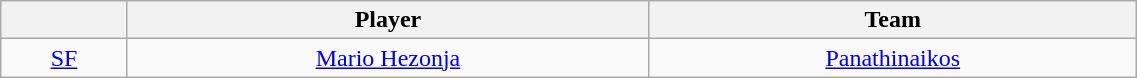<table class="wikitable" style="text-align: center;" width="60%">
<tr>
<th style="text-align:center;"></th>
<th style="text-align:center;">Player</th>
<th style="text-align:center;">Team</th>
</tr>
<tr>
<td style="text-align:center;"><a href='#'>SF</a></td>
<td> <a href='#'>Mario Hezonja</a></td>
<td><a href='#'>Panathinaikos</a></td>
</tr>
</table>
